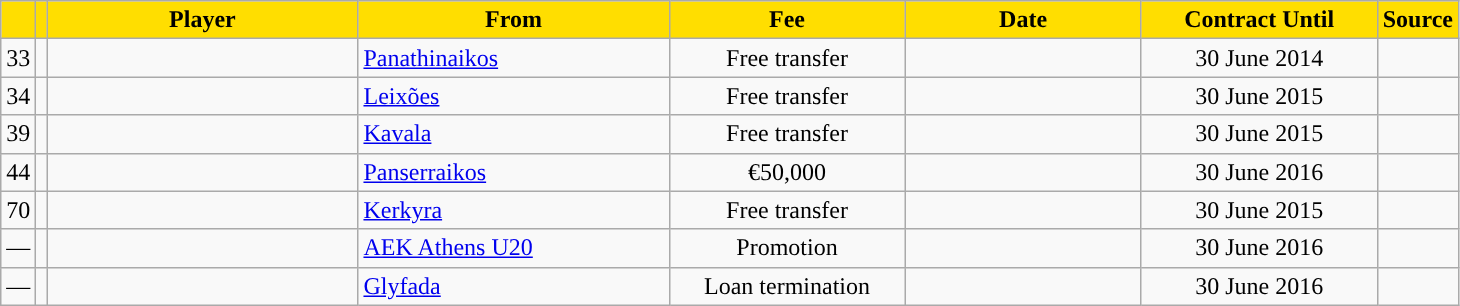<table class="wikitable sortable">
<tr>
<th style="background:#FFDE00"></th>
<th style="background:#FFDE00"></th>
<th width=200 style="background:#FFDE00">Player</th>
<th width=200 style="background:#FFDE00">From</th>
<th width=150 style="background:#FFDE00">Fee</th>
<th width=150 style="background:#FFDE00">Date</th>
<th width=150 style="background:#FFDE00">Contract Until</th>
<th style="background:#FFDE00">Source</th>
</tr>
<tr>
<td align=center>33</td>
<td align=center></td>
<td></td>
<td> <a href='#'>Panathinaikos</a></td>
<td align=center>Free transfer</td>
<td align=center></td>
<td align=center>30 June 2014</td>
<td align=center></td>
</tr>
<tr>
<td align=center>34</td>
<td align=center></td>
<td></td>
<td> <a href='#'>Leixões</a></td>
<td align=center>Free transfer</td>
<td align=center></td>
<td align=center>30 June 2015</td>
<td align=center></td>
</tr>
<tr>
<td align=center>39</td>
<td align=center></td>
<td></td>
<td> <a href='#'>Kavala</a></td>
<td align=center>Free transfer</td>
<td align=center></td>
<td align=center>30 June 2015</td>
<td align=center></td>
</tr>
<tr>
<td align=center>44</td>
<td align=center></td>
<td></td>
<td> <a href='#'>Panserraikos</a></td>
<td align=center>€50,000</td>
<td align=center></td>
<td align=center>30 June 2016</td>
<td align=center></td>
</tr>
<tr>
<td align=center>70</td>
<td align=center></td>
<td></td>
<td> <a href='#'>Kerkyra</a></td>
<td align=center>Free transfer</td>
<td align=center></td>
<td align=center>30 June 2015</td>
<td align=center></td>
</tr>
<tr>
<td align=center>—</td>
<td align=center></td>
<td></td>
<td> <a href='#'>AEK Athens U20</a></td>
<td align=center>Promotion</td>
<td align=center></td>
<td align=center>30 June 2016</td>
<td align=center></td>
</tr>
<tr>
<td align=center>—</td>
<td align=center></td>
<td></td>
<td> <a href='#'>Glyfada</a></td>
<td align=center>Loan termination</td>
<td align=center></td>
<td align=center>30 June 2016</td>
<td align=center></td>
</tr>
</table>
